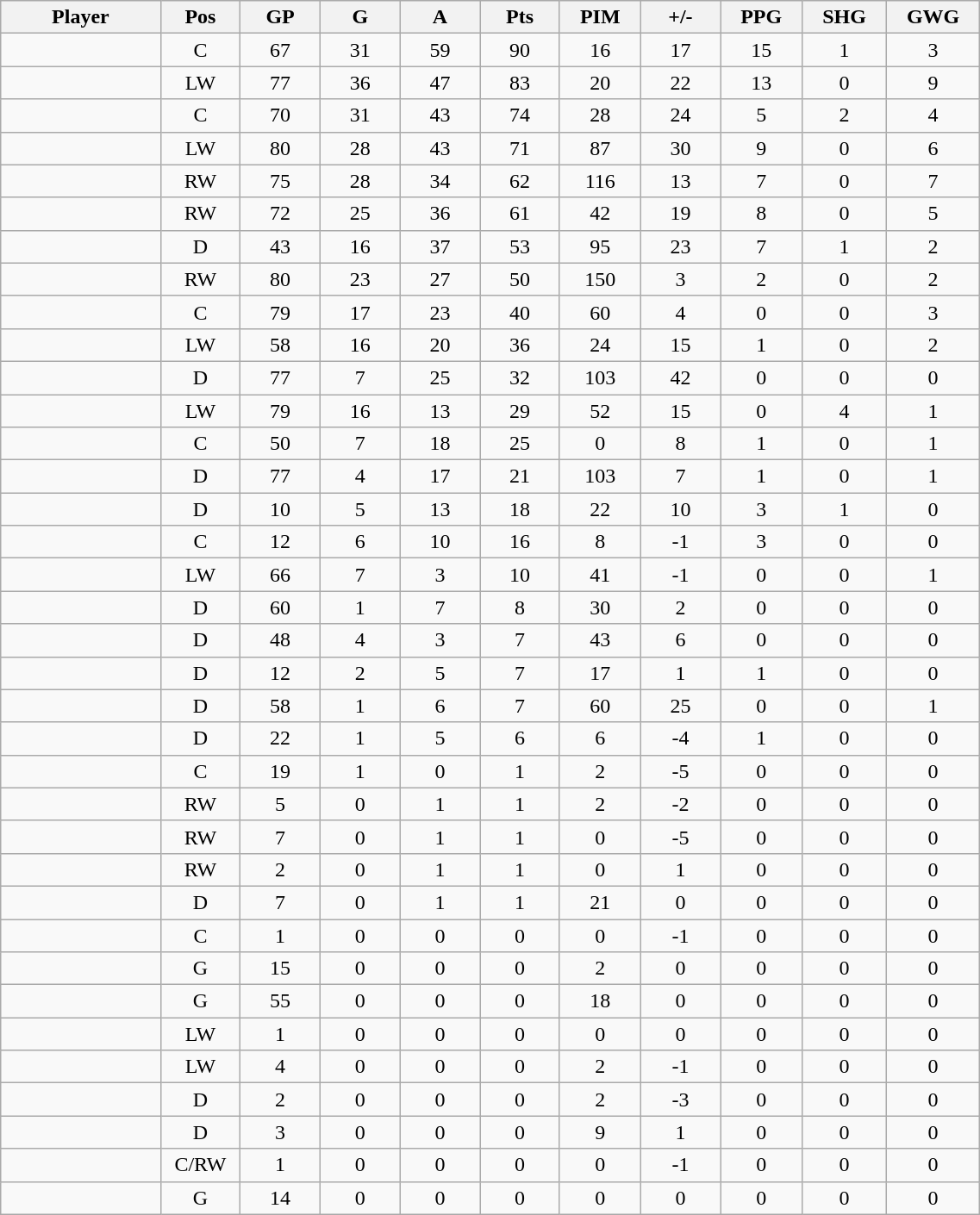<table class="wikitable sortable" width="60%">
<tr ALIGN="center">
<th bgcolor="#DDDDFF" width="10%">Player</th>
<th bgcolor="#DDDDFF" width="3%" title="Position">Pos</th>
<th bgcolor="#DDDDFF" width="5%" title="Games played">GP</th>
<th bgcolor="#DDDDFF" width="5%" title="Goals">G</th>
<th bgcolor="#DDDDFF" width="5%" title="Assists">A</th>
<th bgcolor="#DDDDFF" width="5%" title="Points">Pts</th>
<th bgcolor="#DDDDFF" width="5%" title="Penalties in Minutes">PIM</th>
<th bgcolor="#DDDDFF" width="5%" title="Plus/minus">+/-</th>
<th bgcolor="#DDDDFF" width="5%" title="Power play goals">PPG</th>
<th bgcolor="#DDDDFF" width="5%" title="Short-handed goals">SHG</th>
<th bgcolor="#DDDDFF" width="5%" title="Game-winning goals">GWG</th>
</tr>
<tr align="center">
<td align="right"></td>
<td>C</td>
<td>67</td>
<td>31</td>
<td>59</td>
<td>90</td>
<td>16</td>
<td>17</td>
<td>15</td>
<td>1</td>
<td>3</td>
</tr>
<tr align="center">
<td align="right"></td>
<td>LW</td>
<td>77</td>
<td>36</td>
<td>47</td>
<td>83</td>
<td>20</td>
<td>22</td>
<td>13</td>
<td>0</td>
<td>9</td>
</tr>
<tr align="center">
<td align="right"></td>
<td>C</td>
<td>70</td>
<td>31</td>
<td>43</td>
<td>74</td>
<td>28</td>
<td>24</td>
<td>5</td>
<td>2</td>
<td>4</td>
</tr>
<tr align="center">
<td align="right"></td>
<td>LW</td>
<td>80</td>
<td>28</td>
<td>43</td>
<td>71</td>
<td>87</td>
<td>30</td>
<td>9</td>
<td>0</td>
<td>6</td>
</tr>
<tr align="center">
<td align="right"></td>
<td>RW</td>
<td>75</td>
<td>28</td>
<td>34</td>
<td>62</td>
<td>116</td>
<td>13</td>
<td>7</td>
<td>0</td>
<td>7</td>
</tr>
<tr align="center">
<td align="right"></td>
<td>RW</td>
<td>72</td>
<td>25</td>
<td>36</td>
<td>61</td>
<td>42</td>
<td>19</td>
<td>8</td>
<td>0</td>
<td>5</td>
</tr>
<tr align="center">
<td align="right"></td>
<td>D</td>
<td>43</td>
<td>16</td>
<td>37</td>
<td>53</td>
<td>95</td>
<td>23</td>
<td>7</td>
<td>1</td>
<td>2</td>
</tr>
<tr align="center">
<td align="right"></td>
<td>RW</td>
<td>80</td>
<td>23</td>
<td>27</td>
<td>50</td>
<td>150</td>
<td>3</td>
<td>2</td>
<td>0</td>
<td>2</td>
</tr>
<tr align="center">
<td align="right"></td>
<td>C</td>
<td>79</td>
<td>17</td>
<td>23</td>
<td>40</td>
<td>60</td>
<td>4</td>
<td>0</td>
<td>0</td>
<td>3</td>
</tr>
<tr align="center">
<td align="right"></td>
<td>LW</td>
<td>58</td>
<td>16</td>
<td>20</td>
<td>36</td>
<td>24</td>
<td>15</td>
<td>1</td>
<td>0</td>
<td>2</td>
</tr>
<tr align="center">
<td align="right"></td>
<td>D</td>
<td>77</td>
<td>7</td>
<td>25</td>
<td>32</td>
<td>103</td>
<td>42</td>
<td>0</td>
<td>0</td>
<td>0</td>
</tr>
<tr align="center">
<td align="right"></td>
<td>LW</td>
<td>79</td>
<td>16</td>
<td>13</td>
<td>29</td>
<td>52</td>
<td>15</td>
<td>0</td>
<td>4</td>
<td>1</td>
</tr>
<tr align="center">
<td align="right"></td>
<td>C</td>
<td>50</td>
<td>7</td>
<td>18</td>
<td>25</td>
<td>0</td>
<td>8</td>
<td>1</td>
<td>0</td>
<td>1</td>
</tr>
<tr align="center">
<td align="right"></td>
<td>D</td>
<td>77</td>
<td>4</td>
<td>17</td>
<td>21</td>
<td>103</td>
<td>7</td>
<td>1</td>
<td>0</td>
<td>1</td>
</tr>
<tr align="center">
<td align="right"></td>
<td>D</td>
<td>10</td>
<td>5</td>
<td>13</td>
<td>18</td>
<td>22</td>
<td>10</td>
<td>3</td>
<td>1</td>
<td>0</td>
</tr>
<tr align="center">
<td align="right"></td>
<td>C</td>
<td>12</td>
<td>6</td>
<td>10</td>
<td>16</td>
<td>8</td>
<td>-1</td>
<td>3</td>
<td>0</td>
<td>0</td>
</tr>
<tr align="center">
<td align="right"></td>
<td>LW</td>
<td>66</td>
<td>7</td>
<td>3</td>
<td>10</td>
<td>41</td>
<td>-1</td>
<td>0</td>
<td>0</td>
<td>1</td>
</tr>
<tr align="center">
<td align="right"></td>
<td>D</td>
<td>60</td>
<td>1</td>
<td>7</td>
<td>8</td>
<td>30</td>
<td>2</td>
<td>0</td>
<td>0</td>
<td>0</td>
</tr>
<tr align="center">
<td align="right"></td>
<td>D</td>
<td>48</td>
<td>4</td>
<td>3</td>
<td>7</td>
<td>43</td>
<td>6</td>
<td>0</td>
<td>0</td>
<td>0</td>
</tr>
<tr align="center">
<td align="right"></td>
<td>D</td>
<td>12</td>
<td>2</td>
<td>5</td>
<td>7</td>
<td>17</td>
<td>1</td>
<td>1</td>
<td>0</td>
<td>0</td>
</tr>
<tr align="center">
<td align="right"></td>
<td>D</td>
<td>58</td>
<td>1</td>
<td>6</td>
<td>7</td>
<td>60</td>
<td>25</td>
<td>0</td>
<td>0</td>
<td>1</td>
</tr>
<tr align="center">
<td align="right"></td>
<td>D</td>
<td>22</td>
<td>1</td>
<td>5</td>
<td>6</td>
<td>6</td>
<td>-4</td>
<td>1</td>
<td>0</td>
<td>0</td>
</tr>
<tr align="center">
<td align="right"></td>
<td>C</td>
<td>19</td>
<td>1</td>
<td>0</td>
<td>1</td>
<td>2</td>
<td>-5</td>
<td>0</td>
<td>0</td>
<td>0</td>
</tr>
<tr align="center">
<td align="right"></td>
<td>RW</td>
<td>5</td>
<td>0</td>
<td>1</td>
<td>1</td>
<td>2</td>
<td>-2</td>
<td>0</td>
<td>0</td>
<td>0</td>
</tr>
<tr align="center">
<td align="right"></td>
<td>RW</td>
<td>7</td>
<td>0</td>
<td>1</td>
<td>1</td>
<td>0</td>
<td>-5</td>
<td>0</td>
<td>0</td>
<td>0</td>
</tr>
<tr align="center">
<td align="right"></td>
<td>RW</td>
<td>2</td>
<td>0</td>
<td>1</td>
<td>1</td>
<td>0</td>
<td>1</td>
<td>0</td>
<td>0</td>
<td>0</td>
</tr>
<tr align="center">
<td align="right"></td>
<td>D</td>
<td>7</td>
<td>0</td>
<td>1</td>
<td>1</td>
<td>21</td>
<td>0</td>
<td>0</td>
<td>0</td>
<td>0</td>
</tr>
<tr align="center">
<td align="right"></td>
<td>C</td>
<td>1</td>
<td>0</td>
<td>0</td>
<td>0</td>
<td>0</td>
<td>-1</td>
<td>0</td>
<td>0</td>
<td>0</td>
</tr>
<tr align="center">
<td align="right"></td>
<td>G</td>
<td>15</td>
<td>0</td>
<td>0</td>
<td>0</td>
<td>2</td>
<td>0</td>
<td>0</td>
<td>0</td>
<td>0</td>
</tr>
<tr align="center">
<td align="right"></td>
<td>G</td>
<td>55</td>
<td>0</td>
<td>0</td>
<td>0</td>
<td>18</td>
<td>0</td>
<td>0</td>
<td>0</td>
<td>0</td>
</tr>
<tr align="center">
<td align="right"></td>
<td>LW</td>
<td>1</td>
<td>0</td>
<td>0</td>
<td>0</td>
<td>0</td>
<td>0</td>
<td>0</td>
<td>0</td>
<td>0</td>
</tr>
<tr align="center">
<td align="right"></td>
<td>LW</td>
<td>4</td>
<td>0</td>
<td>0</td>
<td>0</td>
<td>2</td>
<td>-1</td>
<td>0</td>
<td>0</td>
<td>0</td>
</tr>
<tr align="center">
<td align="right"></td>
<td>D</td>
<td>2</td>
<td>0</td>
<td>0</td>
<td>0</td>
<td>2</td>
<td>-3</td>
<td>0</td>
<td>0</td>
<td>0</td>
</tr>
<tr align="center">
<td align="right"></td>
<td>D</td>
<td>3</td>
<td>0</td>
<td>0</td>
<td>0</td>
<td>9</td>
<td>1</td>
<td>0</td>
<td>0</td>
<td>0</td>
</tr>
<tr align="center">
<td align="right"></td>
<td>C/RW</td>
<td>1</td>
<td>0</td>
<td>0</td>
<td>0</td>
<td>0</td>
<td>-1</td>
<td>0</td>
<td>0</td>
<td>0</td>
</tr>
<tr align="center">
<td align="right"></td>
<td>G</td>
<td>14</td>
<td>0</td>
<td>0</td>
<td>0</td>
<td>0</td>
<td>0</td>
<td>0</td>
<td>0</td>
<td>0</td>
</tr>
</table>
